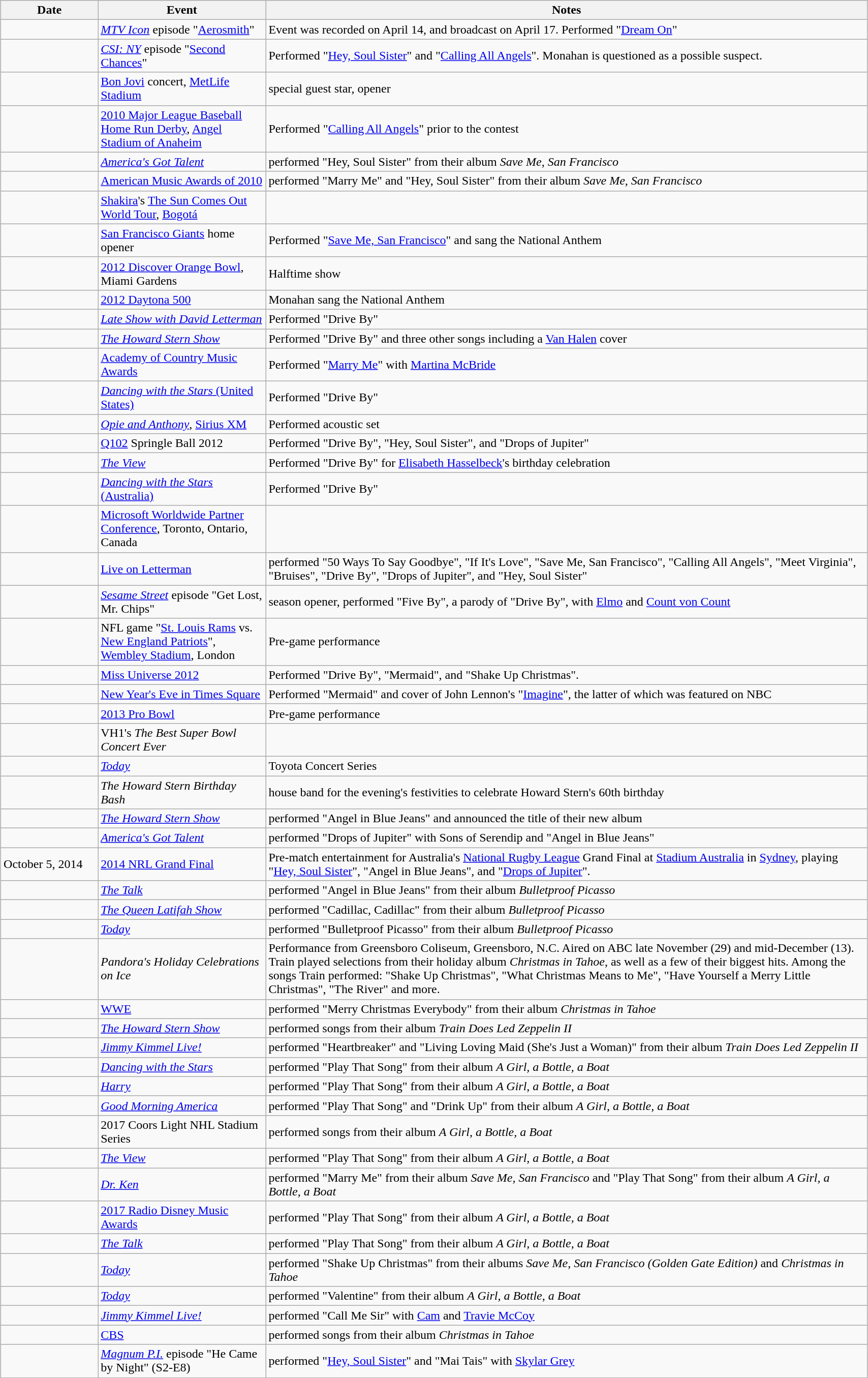<table class="wikitable collapsible autocollapse" style="width:90%; margin:1em auto 1em auto;">
<tr>
<th style="width:120px;">Date</th>
<th>Event</th>
<th class="unsortable">Notes</th>
</tr>
<tr>
<td></td>
<td><em><a href='#'>MTV Icon</a></em> episode "<a href='#'>Aerosmith</a>"</td>
<td>Event was recorded on April 14, and broadcast on April 17. Performed "<a href='#'>Dream On</a>"</td>
</tr>
<tr>
<td></td>
<td><em><a href='#'>CSI: NY</a></em> episode "<a href='#'>Second Chances</a>"</td>
<td>Performed "<a href='#'>Hey, Soul Sister</a>" and "<a href='#'>Calling All Angels</a>". Monahan is questioned as a possible suspect.</td>
</tr>
<tr>
<td></td>
<td><a href='#'>Bon Jovi</a> concert, <a href='#'>MetLife Stadium</a></td>
<td>special guest star, opener</td>
</tr>
<tr>
<td></td>
<td><a href='#'>2010 Major League Baseball Home Run Derby</a>, <a href='#'>Angel Stadium of Anaheim</a></td>
<td>Performed "<a href='#'>Calling All Angels</a>" prior to the contest</td>
</tr>
<tr>
<td></td>
<td><em><a href='#'>America's Got Talent</a></em></td>
<td>performed "Hey, Soul Sister" from their album <em>Save Me, San Francisco</em></td>
</tr>
<tr>
<td></td>
<td><a href='#'>American Music Awards of 2010</a></td>
<td>performed "Marry Me" and "Hey, Soul Sister" from their album <em>Save Me, San Francisco</em></td>
</tr>
<tr>
<td></td>
<td><a href='#'>Shakira</a>'s <a href='#'>The Sun Comes Out World Tour</a>, <a href='#'>Bogotá</a></td>
<td></td>
</tr>
<tr>
<td></td>
<td><a href='#'>San Francisco Giants</a> home opener</td>
<td>Performed "<a href='#'>Save Me, San Francisco</a>" and sang the National Anthem</td>
</tr>
<tr>
<td></td>
<td><a href='#'>2012 Discover Orange Bowl</a>, Miami Gardens</td>
<td>Halftime show</td>
</tr>
<tr>
<td></td>
<td><a href='#'>2012 Daytona 500</a></td>
<td>Monahan sang the National Anthem</td>
</tr>
<tr>
<td></td>
<td><em><a href='#'>Late Show with David Letterman</a></em></td>
<td>Performed "Drive By"</td>
</tr>
<tr>
<td></td>
<td><em><a href='#'>The Howard Stern Show</a></em></td>
<td>Performed "Drive By" and three other songs including a <a href='#'>Van Halen</a> cover</td>
</tr>
<tr>
<td></td>
<td><a href='#'>Academy of Country Music Awards</a></td>
<td>Performed "<a href='#'>Marry Me</a>" with <a href='#'>Martina McBride</a></td>
</tr>
<tr>
<td></td>
<td><a href='#'><em>Dancing with the Stars</em> (United States)</a></td>
<td>Performed "Drive By"</td>
</tr>
<tr>
<td></td>
<td><em><a href='#'>Opie and Anthony</a></em>, <a href='#'>Sirius XM</a></td>
<td>Performed acoustic set</td>
</tr>
<tr>
<td></td>
<td><a href='#'>Q102</a> Springle Ball 2012</td>
<td>Performed "Drive By", "Hey, Soul Sister", and "Drops of Jupiter"</td>
</tr>
<tr>
<td></td>
<td><em><a href='#'>The View</a></em></td>
<td>Performed "Drive By" for <a href='#'>Elisabeth Hasselbeck</a>'s birthday celebration</td>
</tr>
<tr>
<td></td>
<td><a href='#'><em>Dancing with the Stars</em> (Australia)</a></td>
<td>Performed "Drive By"</td>
</tr>
<tr>
<td></td>
<td><a href='#'>Microsoft Worldwide Partner Conference</a>, Toronto, Ontario, Canada</td>
<td></td>
</tr>
<tr>
<td></td>
<td><a href='#'>Live on Letterman</a></td>
<td>performed "50 Ways To Say Goodbye", "If It's Love", "Save Me, San Francisco", "Calling All Angels", "Meet Virginia", "Bruises", "Drive By", "Drops of Jupiter", and "Hey, Soul Sister"</td>
</tr>
<tr>
<td></td>
<td><em><a href='#'>Sesame Street</a></em> episode "Get Lost, Mr. Chips"</td>
<td>season opener, performed "Five By", a parody of "Drive By", with <a href='#'>Elmo</a> and <a href='#'>Count von Count</a></td>
</tr>
<tr>
<td></td>
<td>NFL game "<a href='#'>St. Louis Rams</a> vs. <a href='#'>New England Patriots</a>", <a href='#'>Wembley Stadium</a>, London</td>
<td>Pre-game performance</td>
</tr>
<tr>
<td></td>
<td><a href='#'>Miss Universe 2012</a></td>
<td>Performed "Drive By", "Mermaid", and "Shake Up Christmas".</td>
</tr>
<tr>
<td></td>
<td><a href='#'>New Year's Eve in Times Square</a></td>
<td>Performed "Mermaid" and cover of John Lennon's "<a href='#'>Imagine</a>", the latter of which was featured on NBC </td>
</tr>
<tr>
<td></td>
<td><a href='#'>2013 Pro Bowl</a></td>
<td>Pre-game performance</td>
</tr>
<tr>
<td></td>
<td>VH1's <em>The Best Super Bowl Concert Ever</em></td>
<td></td>
</tr>
<tr>
<td></td>
<td><em><a href='#'>Today</a></em></td>
<td>Toyota Concert Series</td>
</tr>
<tr>
<td></td>
<td><em>The Howard Stern Birthday Bash</em></td>
<td>house band for the evening's festivities to celebrate Howard Stern's 60th birthday</td>
</tr>
<tr>
<td></td>
<td><em><a href='#'>The Howard Stern Show</a></em></td>
<td>performed "Angel in Blue Jeans" and announced the title of their new album</td>
</tr>
<tr>
<td></td>
<td><em><a href='#'>America's Got Talent</a></em></td>
<td>performed "Drops of Jupiter" with Sons of Serendip and "Angel in Blue Jeans"</td>
</tr>
<tr>
<td>October 5, 2014</td>
<td><a href='#'>2014 NRL Grand Final</a></td>
<td>Pre-match entertainment for Australia's <a href='#'>National Rugby League</a> Grand Final at <a href='#'>Stadium Australia</a> in <a href='#'>Sydney</a>, playing "<a href='#'>Hey, Soul Sister</a>", "Angel in Blue Jeans", and "<a href='#'>Drops of Jupiter</a>".</td>
</tr>
<tr>
<td></td>
<td><a href='#'><em>The Talk</em></a></td>
<td>performed "Angel in Blue Jeans" from their album <em>Bulletproof Picasso</em></td>
</tr>
<tr>
<td></td>
<td><em><a href='#'>The Queen Latifah Show</a></em></td>
<td>performed "Cadillac, Cadillac" from their album <em>Bulletproof Picasso</em></td>
</tr>
<tr>
<td></td>
<td><em><a href='#'>Today</a></em></td>
<td>performed "Bulletproof Picasso" from their album <em>Bulletproof Picasso</em></td>
</tr>
<tr>
<td></td>
<td><em>Pandora's Holiday Celebrations on Ice</em></td>
<td>Performance from Greensboro Coliseum, Greensboro, N.C. Aired on ABC late November (29) and mid-December (13). Train played selections from their holiday album <em>Christmas in Tahoe</em>, as well as a few of their biggest hits. Among the songs Train performed: "Shake Up Christmas", "What Christmas Means to Me", "Have Yourself a Merry Little Christmas", "The River" and more.</td>
</tr>
<tr>
<td></td>
<td><a href='#'>WWE</a></td>
<td>performed "Merry Christmas Everybody" from their album <em>Christmas in Tahoe</em></td>
</tr>
<tr>
<td></td>
<td><em><a href='#'>The Howard Stern Show</a></em></td>
<td>performed songs from their album <em>Train Does Led Zeppelin II</em></td>
</tr>
<tr>
<td></td>
<td><em><a href='#'>Jimmy Kimmel Live!</a></em></td>
<td>performed "Heartbreaker" and "Living Loving Maid (She's Just a Woman)" from their album <em>Train Does Led Zeppelin II</em></td>
</tr>
<tr>
<td></td>
<td><em><a href='#'>Dancing with the Stars</a></em></td>
<td>performed "Play That Song" from their album <em>A Girl, a Bottle, a Boat</em></td>
</tr>
<tr>
<td></td>
<td><a href='#'><em>Harry</em></a></td>
<td>performed "Play That Song" from their album <em>A Girl, a Bottle, a Boat</em></td>
</tr>
<tr>
<td></td>
<td><em><a href='#'>Good Morning America</a></em></td>
<td>performed "Play That Song" and "Drink Up" from their album <em>A Girl, a Bottle, a Boat</em></td>
</tr>
<tr>
<td></td>
<td>2017 Coors Light NHL Stadium Series</td>
<td>performed songs from their album <em>A Girl, a Bottle, a Boat</em></td>
</tr>
<tr>
<td></td>
<td><em><a href='#'>The View</a></em></td>
<td>performed "Play That Song" from their album <em>A Girl, a Bottle, a Boat</em></td>
</tr>
<tr>
<td></td>
<td><em><a href='#'>Dr. Ken</a></em></td>
<td>performed "Marry Me" from their album <em>Save Me, San Francisco</em> and "Play That Song" from their album <em>A Girl, a Bottle, a Boat</em></td>
</tr>
<tr>
<td></td>
<td><a href='#'>2017 Radio Disney Music Awards</a></td>
<td>performed "Play That Song" from their album <em>A Girl, a Bottle, a Boat</em></td>
</tr>
<tr>
<td></td>
<td><a href='#'><em>The Talk</em></a></td>
<td>performed "Play That Song" from their album <em>A Girl, a Bottle, a Boat</em></td>
</tr>
<tr>
<td></td>
<td><em><a href='#'>Today</a></em></td>
<td>performed "Shake Up Christmas" from their albums <em>Save Me, San Francisco (Golden Gate Edition) </em> and <em>Christmas in Tahoe</em></td>
</tr>
<tr>
<td></td>
<td><em><a href='#'>Today</a></em></td>
<td>performed "Valentine" from their album <em>A Girl, a Bottle, a Boat</em></td>
</tr>
<tr>
<td></td>
<td><em><a href='#'>Jimmy Kimmel Live!</a></em></td>
<td>performed "Call Me Sir" with <a href='#'>Cam</a> and <a href='#'>Travie McCoy</a></td>
</tr>
<tr>
<td></td>
<td><a href='#'>CBS</a></td>
<td>performed songs from their album <em>Christmas in Tahoe</em></td>
</tr>
<tr>
<td></td>
<td><em><a href='#'>Magnum P.I.</a></em> episode "He Came by Night" (S2-E8)</td>
<td>performed "<a href='#'>Hey, Soul Sister</a>" and "Mai Tais" with <a href='#'>Skylar Grey</a></td>
</tr>
</table>
